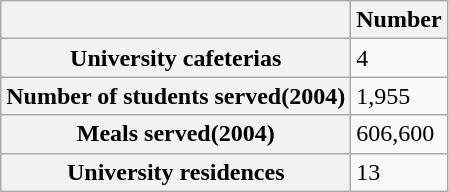<table class="wikitable" style="text-align:left">
<tr>
<th></th>
<th>Number</th>
</tr>
<tr>
<th>University cafeterias</th>
<td>4</td>
</tr>
<tr>
<th>Number of students served(2004)</th>
<td>1,955</td>
</tr>
<tr>
<th>Meals served(2004)</th>
<td>606,600</td>
</tr>
<tr>
<th>University residences</th>
<td>13</td>
</tr>
</table>
